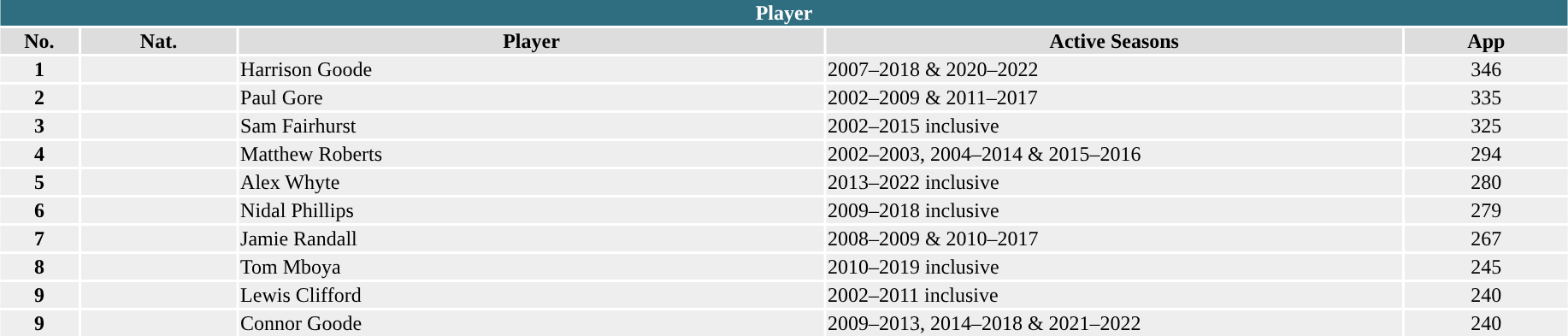<table class="toccolours"  style="width:97%; clear:both; margin:1.5em auto; text-align:center;">
<tr>
<th colspan="11" style="background:#2f6d81; color:white;”">Player</th>
</tr>
<tr style="background:#ddd;">
<th width=5%>No.</th>
<th width=10%>Nat.</th>
<th !width=30%>Player</th>
<th width=37%>Active Seasons</th>
<th widith=18%>App</th>
</tr>
<tr style="background:#eee;">
<td><strong>1</strong></td>
<td></td>
<td align="left">Harrison Goode</td>
<td align=left>2007–2018 & 2020–2022</td>
<td>346</td>
</tr>
<tr style="background:#eee;">
<td><strong>2</strong></td>
<td></td>
<td align=left>Paul Gore</td>
<td align=left>2002–2009 & 2011–2017</td>
<td>335</td>
</tr>
<tr style="background:#eee;">
<td><strong>3</strong></td>
<td></td>
<td align=left>Sam Fairhurst</td>
<td align=left>2002–2015 inclusive</td>
<td>325</td>
</tr>
<tr style="background:#eee;">
<td><strong>4</strong></td>
<td></td>
<td align="left">Matthew Roberts</td>
<td align=left>2002–2003, 2004–2014 & 2015–2016</td>
<td>294</td>
</tr>
<tr style="background:#eee;">
<td><strong>5</strong></td>
<td></td>
<td align=left>Alex Whyte</td>
<td align=left>2013–2022 inclusive</td>
<td>280</td>
</tr>
<tr style="background:#eee;">
<td><strong>6</strong></td>
<td></td>
<td align=left>Nidal Phillips</td>
<td align=left>2009–2018 inclusive</td>
<td>279</td>
</tr>
<tr style="background:#eee;">
<td><strong>7</strong></td>
<td></td>
<td align=left>Jamie Randall</td>
<td align=left>2008–2009 & 2010–2017</td>
<td>267</td>
</tr>
<tr style="background:#eee;">
<td><strong>8</strong></td>
<td></td>
<td align=left>Tom Mboya</td>
<td align=left>2010–2019 inclusive</td>
<td>245</td>
</tr>
<tr style="background:#eee;">
<td><strong>9</strong></td>
<td></td>
<td align=left>Lewis Clifford</td>
<td align=left>2002–2011 inclusive</td>
<td>240</td>
</tr>
<tr style="background:#eee;">
<td><strong>9</strong></td>
<td></td>
<td align=left>Connor Goode</td>
<td align=left>2009–2013, 2014–2018 & 2021–2022</td>
<td>240</td>
</tr>
</table>
